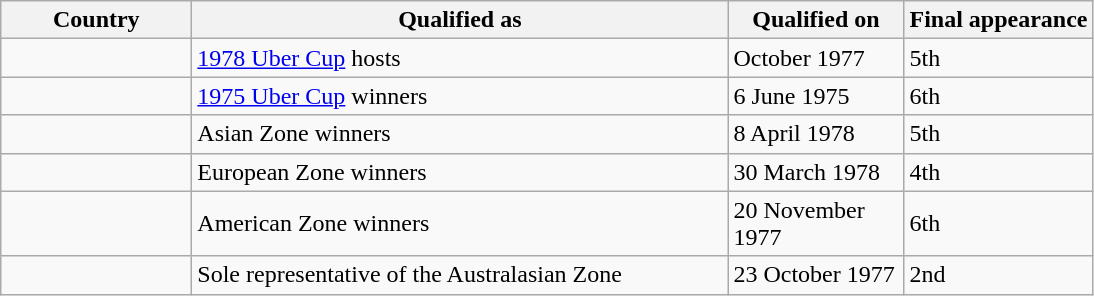<table class="sortable wikitable">
<tr>
<th width="120">Country</th>
<th width="350">Qualified as</th>
<th width="110">Qualified on</th>
<th>Final appearance</th>
</tr>
<tr>
<td></td>
<td><a href='#'>1978 Uber Cup</a> hosts</td>
<td>October 1977</td>
<td>5th</td>
</tr>
<tr>
<td></td>
<td><a href='#'>1975 Uber Cup</a> winners</td>
<td>6 June 1975</td>
<td>6th</td>
</tr>
<tr>
<td></td>
<td>Asian Zone winners</td>
<td>8 April 1978</td>
<td>5th</td>
</tr>
<tr>
<td></td>
<td>European Zone winners</td>
<td>30 March 1978</td>
<td>4th</td>
</tr>
<tr>
<td></td>
<td>American Zone winners</td>
<td>20 November 1977</td>
<td>6th</td>
</tr>
<tr>
<td></td>
<td>Sole representative of the Australasian Zone</td>
<td>23 October 1977</td>
<td>2nd</td>
</tr>
</table>
